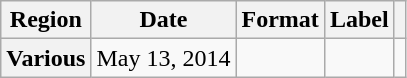<table class="wikitable plainrowheaders">
<tr>
<th scope="col">Region</th>
<th scope="col">Date</th>
<th scope="col">Format</th>
<th scope="col">Label</th>
<th scope="col"></th>
</tr>
<tr>
<th scope="row">Various</th>
<td>May 13, 2014</td>
<td></td>
<td></td>
<td align="center"></td>
</tr>
</table>
